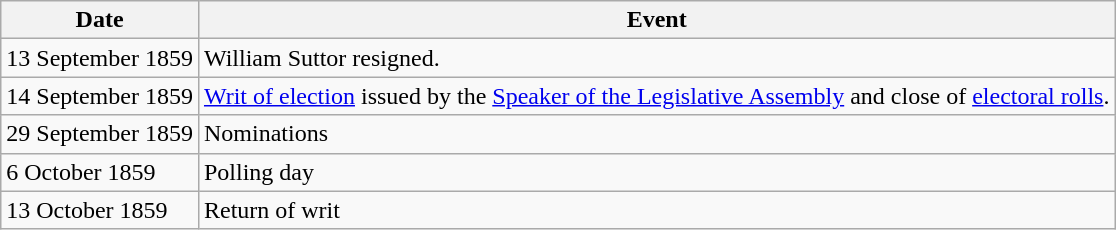<table class="wikitable">
<tr>
<th>Date</th>
<th>Event</th>
</tr>
<tr>
<td>13 September 1859</td>
<td>William Suttor resigned.</td>
</tr>
<tr>
<td>14 September 1859</td>
<td><a href='#'>Writ of election</a> issued by the <a href='#'>Speaker of the Legislative Assembly</a> and close of <a href='#'>electoral rolls</a>.</td>
</tr>
<tr>
<td>29 September 1859</td>
<td>Nominations</td>
</tr>
<tr>
<td>6 October 1859</td>
<td>Polling day</td>
</tr>
<tr>
<td>13 October 1859</td>
<td>Return of writ</td>
</tr>
</table>
